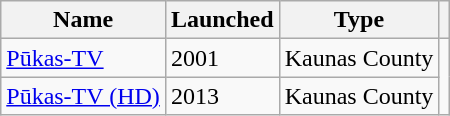<table class="wikitable sortable">
<tr>
<th>Name</th>
<th>Launched</th>
<th>Type</th>
<th></th>
</tr>
<tr>
<td><a href='#'>Pūkas-TV</a></td>
<td>2001</td>
<td>Kaunas County</td>
</tr>
<tr>
<td><a href='#'>Pūkas-TV (HD)</a></td>
<td>2013</td>
<td>Kaunas County</td>
</tr>
</table>
